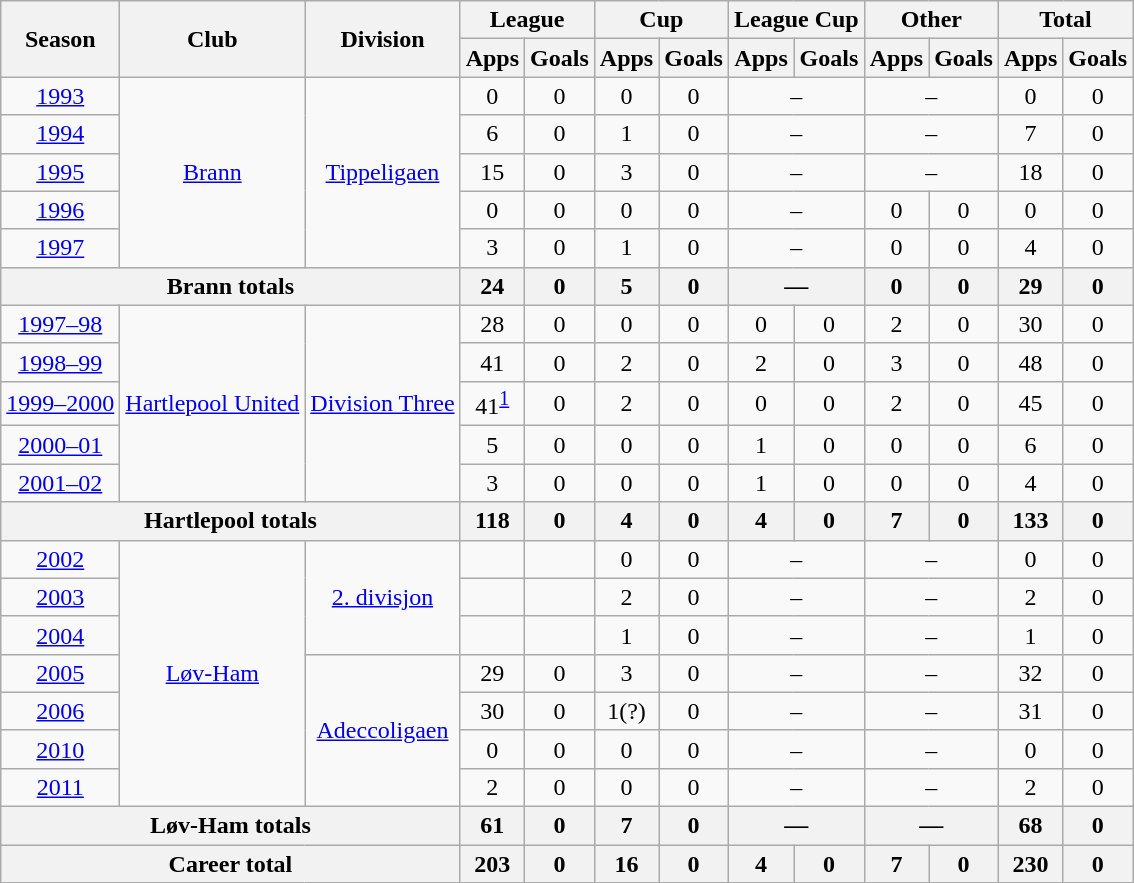<table class="wikitable" style="text-align: center;">
<tr>
<th rowspan="2">Season</th>
<th rowspan="2">Club</th>
<th rowspan="2">Division</th>
<th colspan="2">League</th>
<th colspan="2">Cup</th>
<th colspan="2">League Cup</th>
<th colspan="2">Other</th>
<th colspan="2">Total</th>
</tr>
<tr>
<th>Apps</th>
<th>Goals</th>
<th>Apps</th>
<th>Goals</th>
<th>Apps</th>
<th>Goals</th>
<th>Apps</th>
<th>Goals</th>
<th>Apps</th>
<th>Goals</th>
</tr>
<tr>
<td><a href='#'>1993</a></td>
<td rowspan="5"><a href='#'>Brann</a></td>
<td rowspan="5"><a href='#'>Tippeligaen</a></td>
<td>0</td>
<td>0</td>
<td>0</td>
<td>0</td>
<td colspan="2">–</td>
<td colspan="2">–</td>
<td>0</td>
<td>0</td>
</tr>
<tr>
<td><a href='#'>1994</a></td>
<td>6</td>
<td>0</td>
<td>1</td>
<td>0</td>
<td colspan="2">–</td>
<td colspan="2">–</td>
<td>7</td>
<td>0</td>
</tr>
<tr>
<td><a href='#'>1995</a></td>
<td>15</td>
<td>0</td>
<td>3</td>
<td>0</td>
<td colspan="2">–</td>
<td colspan="2">–</td>
<td>18</td>
<td>0</td>
</tr>
<tr>
<td><a href='#'>1996</a></td>
<td>0</td>
<td>0</td>
<td>0</td>
<td>0</td>
<td colspan="2">–</td>
<td>0</td>
<td>0</td>
<td>0</td>
<td>0</td>
</tr>
<tr>
<td><a href='#'>1997</a></td>
<td>3</td>
<td>0</td>
<td>1</td>
<td>0</td>
<td colspan="2">–</td>
<td>0</td>
<td>0</td>
<td>4</td>
<td>0</td>
</tr>
<tr>
<th colspan="3">Brann totals</th>
<th>24</th>
<th>0</th>
<th>5</th>
<th>0</th>
<th colspan="2">—</th>
<th>0</th>
<th>0</th>
<th>29</th>
<th>0</th>
</tr>
<tr>
<td><a href='#'>1997–98</a></td>
<td rowspan="5"><a href='#'>Hartlepool United</a></td>
<td rowspan="5"><a href='#'>Division Three</a></td>
<td>28</td>
<td>0</td>
<td>0</td>
<td>0</td>
<td>0</td>
<td>0</td>
<td>2</td>
<td>0</td>
<td>30</td>
<td>0</td>
</tr>
<tr>
<td><a href='#'>1998–99</a></td>
<td>41</td>
<td>0</td>
<td>2</td>
<td>0</td>
<td>2</td>
<td>0</td>
<td>3</td>
<td>0</td>
<td>48</td>
<td>0</td>
</tr>
<tr>
<td><a href='#'>1999–2000</a></td>
<td>41<sup><a href='#'>1</a></sup></td>
<td>0</td>
<td>2</td>
<td>0</td>
<td>0</td>
<td>0</td>
<td>2</td>
<td>0</td>
<td>45</td>
<td>0</td>
</tr>
<tr>
<td><a href='#'>2000–01</a></td>
<td>5</td>
<td>0</td>
<td>0</td>
<td>0</td>
<td>1</td>
<td>0</td>
<td>0</td>
<td>0</td>
<td>6</td>
<td>0</td>
</tr>
<tr>
<td><a href='#'>2001–02</a></td>
<td>3</td>
<td>0</td>
<td>0</td>
<td>0</td>
<td>1</td>
<td>0</td>
<td>0</td>
<td>0</td>
<td>4</td>
<td>0</td>
</tr>
<tr>
<th colspan="3">Hartlepool totals</th>
<th>118</th>
<th>0</th>
<th>4</th>
<th>0</th>
<th>4</th>
<th>0</th>
<th>7</th>
<th>0</th>
<th>133</th>
<th>0</th>
</tr>
<tr>
<td><a href='#'>2002</a></td>
<td rowspan="7"><a href='#'>Løv-Ham</a></td>
<td rowspan="3"><a href='#'>2. divisjon</a></td>
<td></td>
<td></td>
<td>0</td>
<td>0</td>
<td colspan="2">–</td>
<td colspan="2">–</td>
<td>0</td>
<td>0</td>
</tr>
<tr>
<td><a href='#'>2003</a></td>
<td></td>
<td></td>
<td>2</td>
<td>0</td>
<td colspan="2">–</td>
<td colspan="2">–</td>
<td>2</td>
<td>0</td>
</tr>
<tr>
<td><a href='#'>2004</a></td>
<td></td>
<td></td>
<td>1</td>
<td>0</td>
<td colspan="2">–</td>
<td colspan="2">–</td>
<td>1</td>
<td>0</td>
</tr>
<tr>
<td><a href='#'>2005</a></td>
<td rowspan="4"><a href='#'>Adeccoligaen</a></td>
<td>29</td>
<td>0</td>
<td>3</td>
<td>0</td>
<td colspan="2">–</td>
<td colspan="2">–</td>
<td>32</td>
<td>0</td>
</tr>
<tr>
<td><a href='#'>2006</a></td>
<td>30</td>
<td>0</td>
<td>1(?)</td>
<td>0</td>
<td colspan="2">–</td>
<td colspan="2">–</td>
<td>31</td>
<td>0</td>
</tr>
<tr>
<td><a href='#'>2010</a></td>
<td>0</td>
<td>0</td>
<td>0</td>
<td>0</td>
<td colspan="2">–</td>
<td colspan="2">–</td>
<td>0</td>
<td>0</td>
</tr>
<tr>
<td><a href='#'>2011</a></td>
<td>2</td>
<td>0</td>
<td>0</td>
<td>0</td>
<td colspan="2">–</td>
<td colspan="2">–</td>
<td>2</td>
<td>0</td>
</tr>
<tr>
<th colspan="3">Løv-Ham totals</th>
<th>61</th>
<th>0</th>
<th>7</th>
<th>0</th>
<th colspan="2">—</th>
<th colspan="2">—</th>
<th>68</th>
<th>0</th>
</tr>
<tr>
<th colspan="3">Career total</th>
<th>203</th>
<th>0</th>
<th>16</th>
<th>0</th>
<th>4</th>
<th>0</th>
<th>7</th>
<th>0</th>
<th>230</th>
<th>0</th>
</tr>
</table>
